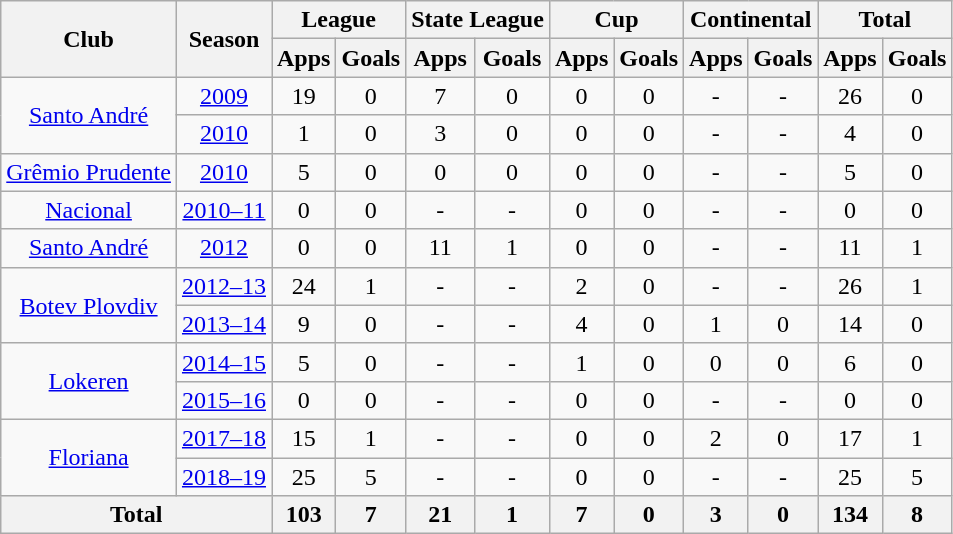<table class="wikitable" style="text-align: center;">
<tr>
<th rowspan="2">Club</th>
<th rowspan="2">Season</th>
<th colspan="2">League</th>
<th colspan="2">State League</th>
<th colspan="2">Cup</th>
<th colspan="2">Continental</th>
<th colspan="2">Total</th>
</tr>
<tr>
<th>Apps</th>
<th>Goals</th>
<th>Apps</th>
<th>Goals</th>
<th>Apps</th>
<th>Goals</th>
<th>Apps</th>
<th>Goals</th>
<th>Apps</th>
<th>Goals</th>
</tr>
<tr>
<td rowspan="2" valign="center"><a href='#'>Santo André</a></td>
<td><a href='#'>2009</a></td>
<td>19</td>
<td>0</td>
<td>7</td>
<td>0</td>
<td>0</td>
<td>0</td>
<td>-</td>
<td>-</td>
<td>26</td>
<td>0</td>
</tr>
<tr>
<td><a href='#'>2010</a></td>
<td>1</td>
<td>0</td>
<td>3</td>
<td>0</td>
<td>0</td>
<td>0</td>
<td>-</td>
<td>-</td>
<td>4</td>
<td>0</td>
</tr>
<tr>
<td rowspan="1" valign="center"><a href='#'>Grêmio Prudente</a></td>
<td><a href='#'>2010</a></td>
<td>5</td>
<td>0</td>
<td>0</td>
<td>0</td>
<td>0</td>
<td>0</td>
<td>-</td>
<td>-</td>
<td>5</td>
<td>0</td>
</tr>
<tr>
<td rowspan="1" valign="center"><a href='#'>Nacional</a></td>
<td><a href='#'>2010–11</a></td>
<td>0</td>
<td>0</td>
<td>-</td>
<td>-</td>
<td>0</td>
<td>0</td>
<td>-</td>
<td>-</td>
<td>0</td>
<td>0</td>
</tr>
<tr>
<td rowspan="1" valign="center"><a href='#'>Santo André</a></td>
<td><a href='#'>2012</a></td>
<td>0</td>
<td>0</td>
<td>11</td>
<td>1</td>
<td>0</td>
<td>0</td>
<td>-</td>
<td>-</td>
<td>11</td>
<td>1</td>
</tr>
<tr>
<td rowspan="2" valign="center"><a href='#'>Botev Plovdiv</a></td>
<td><a href='#'>2012–13</a></td>
<td>24</td>
<td>1</td>
<td>-</td>
<td>-</td>
<td>2</td>
<td>0</td>
<td>-</td>
<td>-</td>
<td>26</td>
<td>1</td>
</tr>
<tr>
<td><a href='#'>2013–14</a></td>
<td>9</td>
<td>0</td>
<td>-</td>
<td>-</td>
<td>4</td>
<td>0</td>
<td>1</td>
<td>0</td>
<td>14</td>
<td>0</td>
</tr>
<tr>
<td rowspan="2" valign="center"><a href='#'>Lokeren</a></td>
<td><a href='#'>2014–15</a></td>
<td>5</td>
<td>0</td>
<td>-</td>
<td>-</td>
<td>1</td>
<td>0</td>
<td>0</td>
<td>0</td>
<td>6</td>
<td>0</td>
</tr>
<tr>
<td><a href='#'>2015–16</a></td>
<td>0</td>
<td>0</td>
<td>-</td>
<td>-</td>
<td>0</td>
<td>0</td>
<td>-</td>
<td>-</td>
<td>0</td>
<td>0</td>
</tr>
<tr>
<td rowspan="2" valign="center"><a href='#'>Floriana</a></td>
<td><a href='#'>2017–18</a></td>
<td>15</td>
<td>1</td>
<td>-</td>
<td>-</td>
<td>0</td>
<td>0</td>
<td>2</td>
<td>0</td>
<td>17</td>
<td>1</td>
</tr>
<tr>
<td><a href='#'>2018–19</a></td>
<td>25</td>
<td>5</td>
<td>-</td>
<td>-</td>
<td>0</td>
<td>0</td>
<td>-</td>
<td>-</td>
<td>25</td>
<td>5</td>
</tr>
<tr>
<th colspan="2"><strong>Total</strong></th>
<th>103</th>
<th>7</th>
<th>21</th>
<th>1</th>
<th>7</th>
<th>0</th>
<th>3</th>
<th>0</th>
<th>134</th>
<th>8</th>
</tr>
</table>
